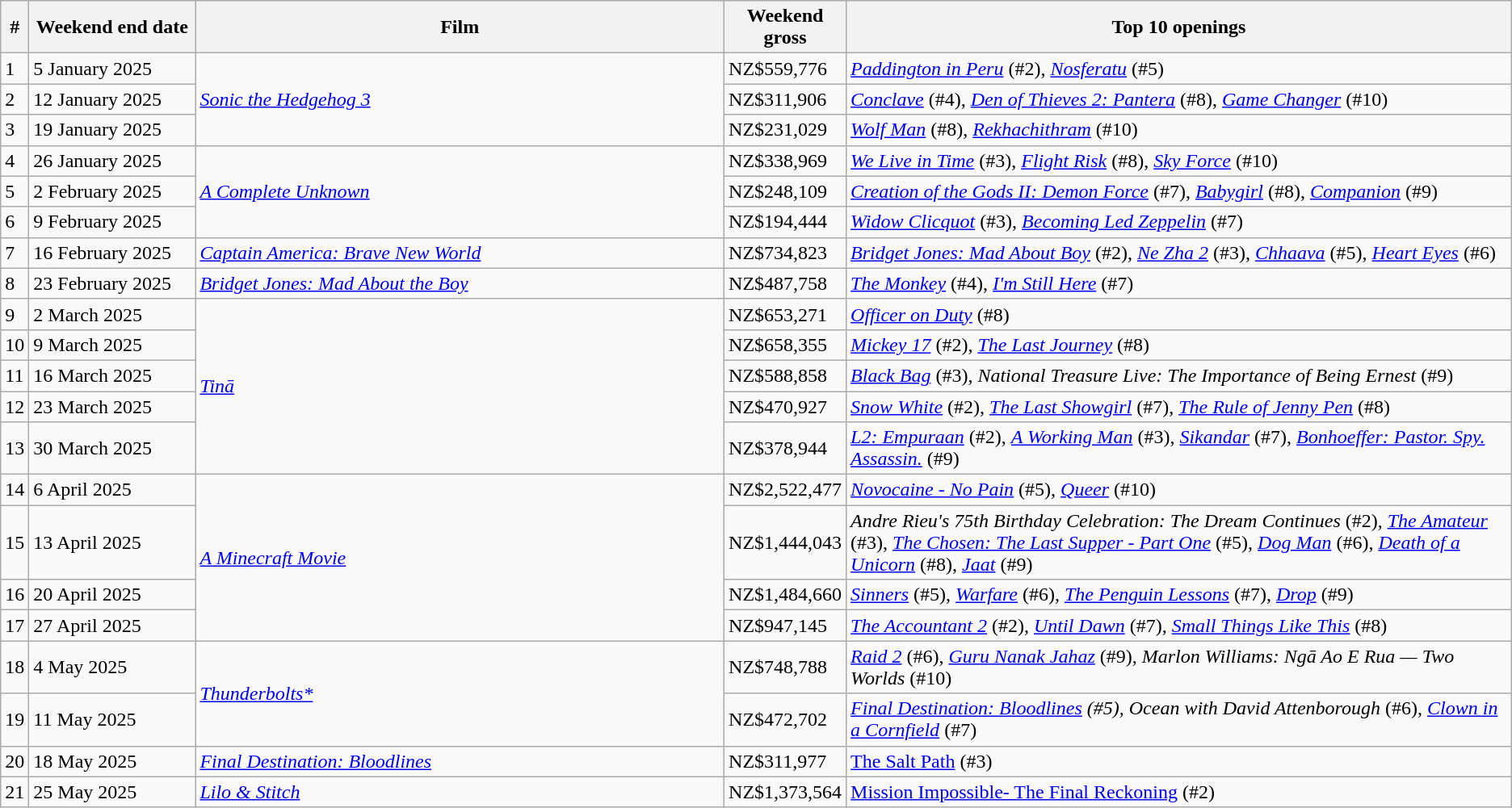<table class="wikitable sortable">
<tr>
<th abbr="Week">#</th>
<th abbr="Date" style="width:130px">Weekend end date</th>
<th style="width:35%;">Film</th>
<th abbr="Gross">Weekend<br>gross</th>
<th>Top 10 openings</th>
</tr>
<tr>
<td>1</td>
<td>5 January 2025</td>
<td rowspan="3"><em><a href='#'>Sonic the Hedgehog 3</a></em></td>
<td>NZ$559,776</td>
<td><em><a href='#'>Paddington in Peru</a></em> (#2), <em><a href='#'>Nosferatu</a></em> (#5)</td>
</tr>
<tr>
<td>2</td>
<td>12 January 2025</td>
<td>NZ$311,906</td>
<td><em><a href='#'>Conclave</a></em> (#4), <em><a href='#'>Den of Thieves 2: Pantera</a></em> (#8), <em><a href='#'>Game Changer</a></em> (#10)</td>
</tr>
<tr>
<td>3</td>
<td>19 January 2025</td>
<td>NZ$231,029</td>
<td><em><a href='#'>Wolf Man</a></em> (#8), <em><a href='#'>Rekhachithram</a></em> (#10)</td>
</tr>
<tr>
<td>4</td>
<td>26 January 2025</td>
<td rowspan="3"><em><a href='#'>A Complete Unknown</a></em></td>
<td>NZ$338,969</td>
<td><em><a href='#'>We Live in Time</a></em> (#3), <em><a href='#'>Flight Risk</a></em> (#8), <em><a href='#'>Sky Force</a></em> (#10)</td>
</tr>
<tr>
<td>5</td>
<td>2 February 2025</td>
<td>NZ$248,109</td>
<td><em><a href='#'>Creation of the Gods II: Demon Force</a></em> (#7), <em><a href='#'>Babygirl</a></em> (#8), <em><a href='#'>Companion</a></em> (#9)</td>
</tr>
<tr>
<td>6</td>
<td>9 February 2025</td>
<td>NZ$194,444</td>
<td><em><a href='#'>Widow Clicquot</a></em> (#3), <em><a href='#'>Becoming Led Zeppelin</a></em> (#7)</td>
</tr>
<tr>
<td>7</td>
<td>16 February 2025</td>
<td><em><a href='#'>Captain America: Brave New World</a></em></td>
<td>NZ$734,823</td>
<td><a href='#'><em>Bridget Jones: Mad About Boy</em></a> (#2), <em><a href='#'>Ne Zha 2</a></em> (#3), <em><a href='#'>Chhaava</a></em> (#5), <em><a href='#'>Heart Eyes</a></em> (#6)</td>
</tr>
<tr>
<td>8</td>
<td>23 February 2025</td>
<td><em><a href='#'>Bridget Jones: Mad About the Boy</a></em></td>
<td>NZ$487,758</td>
<td><a href='#'><em>The Monkey</em></a> (#4), <a href='#'><em>I'm Still Here</em></a> (#7)</td>
</tr>
<tr>
<td>9</td>
<td>2 March 2025</td>
<td rowspan="5"><em><a href='#'>Tinā</a></em></td>
<td>NZ$653,271</td>
<td><em><a href='#'>Officer on Duty</a></em> (#8)</td>
</tr>
<tr>
<td>10</td>
<td>9 March 2025</td>
<td>NZ$658,355</td>
<td><em><a href='#'>Mickey 17</a></em> (#2), <a href='#'><em>The Last Journey</em></a> (#8)</td>
</tr>
<tr>
<td>11</td>
<td>16 March 2025</td>
<td>NZ$588,858</td>
<td><em><a href='#'>Black Bag</a></em> (#3), <em>National Treasure Live: The Importance of Being Ernest</em> (#9)</td>
</tr>
<tr>
<td>12</td>
<td>23 March 2025</td>
<td>NZ$470,927</td>
<td><a href='#'><em>Snow White</em></a> (#2), <em><a href='#'>The Last Showgirl</a></em> (#7), <em><a href='#'>The Rule of Jenny Pen</a></em> (#8)</td>
</tr>
<tr>
<td>13</td>
<td>30 March 2025</td>
<td>NZ$378,944</td>
<td><em><a href='#'>L2: Empuraan</a></em> (#2), <em><a href='#'>A Working Man</a></em> (#3), <em><a href='#'>Sikandar</a></em> (#7), <em><a href='#'>Bonhoeffer: Pastor. Spy. Assassin.</a></em> (#9)</td>
</tr>
<tr>
<td>14</td>
<td>6 April 2025</td>
<td rowspan="4"><em><a href='#'>A Minecraft Movie</a></em></td>
<td>NZ$2,522,477</td>
<td><em><a href='#'>Novocaine - No Pain</a></em> (#5), <em><a href='#'>Queer</a></em> (#10)</td>
</tr>
<tr>
<td>15</td>
<td>13 April 2025</td>
<td>NZ$1,444,043</td>
<td><em>Andre Rieu's 75th Birthday Celebration: The Dream Continues</em> (#2), <em><a href='#'>The Amateur</a></em> (#3), <em><a href='#'>The Chosen: The Last Supper - Part One</a></em> (#5), <em><a href='#'>Dog Man</a></em> (#6), <em><a href='#'>Death of a Unicorn</a></em> (#8), <em><a href='#'>Jaat</a></em> (#9)</td>
</tr>
<tr>
<td>16</td>
<td>20 April 2025</td>
<td>NZ$1,484,660</td>
<td><a href='#'><em>Sinners</em></a> (#5), <a href='#'><em>Warfare</em></a> (#6), <em><a href='#'>The Penguin Lessons</a></em> (#7), <a href='#'><em>Drop</em></a> (#9)</td>
</tr>
<tr>
<td>17</td>
<td>27 April 2025</td>
<td>NZ$947,145</td>
<td><em><a href='#'>The Accountant 2</a></em> (#2), <a href='#'><em>Until Dawn</em></a> (#7), <a href='#'><em>Small Things Like This</em></a> (#8)</td>
</tr>
<tr>
<td>18</td>
<td>4 May 2025</td>
<td rowspan="2"><em><a href='#'>Thunderbolts*</a></em></td>
<td>NZ$748,788</td>
<td><em><a href='#'>Raid 2</a></em> (#6), <em><a href='#'>Guru Nanak Jahaz</a></em> (#9), <em>Marlon Williams: Ngā Ao E Rua — Two Worlds</em> (#10)</td>
</tr>
<tr>
<td>19</td>
<td>11 May 2025</td>
<td>NZ$472,702</td>
<td><em><a href='#'>Final Destination: Bloodlines</a> (#5), Ocean with David Attenborough</em> (#6), <em><a href='#'>Clown in a Cornfield</a></em> (#7)</td>
</tr>
<tr>
<td>20</td>
<td>18 May 2025</td>
<td><em><a href='#'>Final Destination: Bloodlines</a></em></td>
<td>NZ$311,977</td>
<td><a href='#'>The Salt Path</a> (#3)</td>
</tr>
<tr>
<td>21</td>
<td>25 May 2025</td>
<td><em><a href='#'>Lilo & Stitch</a></em></td>
<td>NZ$1,373,564</td>
<td><a href='#'>Mission Impossible- The Final Reckoning</a> (#2)</td>
</tr>
</table>
